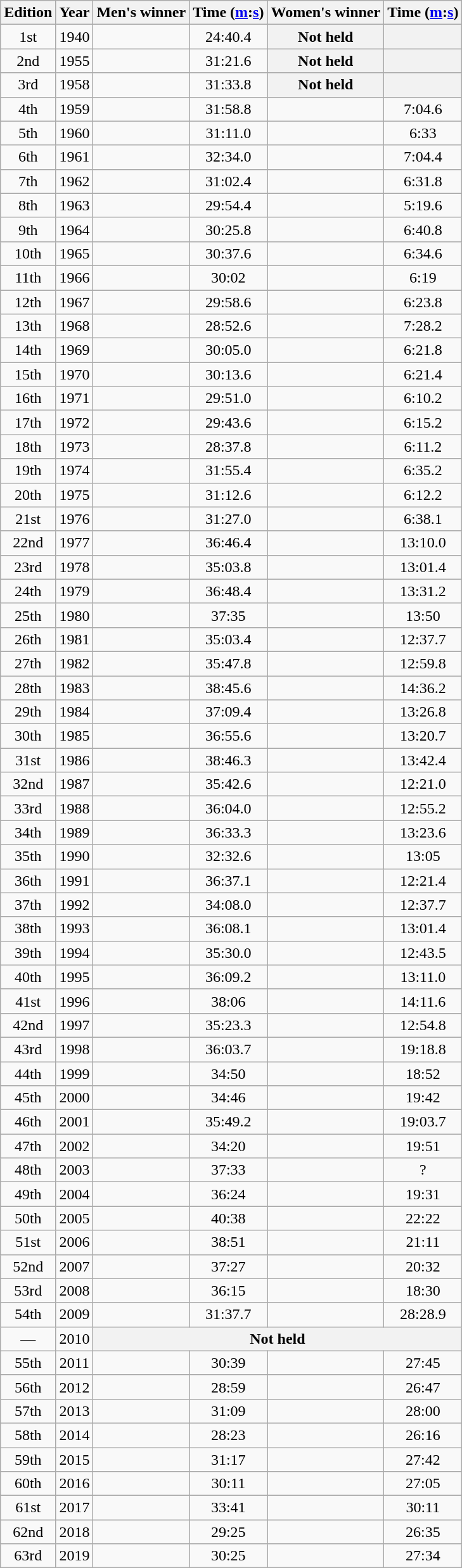<table class="wikitable" style="text-align:center">
<tr>
<th>Edition</th>
<th>Year</th>
<th>Men's winner</th>
<th>Time (<a href='#'>m</a>:<a href='#'>s</a>)</th>
<th>Women's winner</th>
<th>Time (<a href='#'>m</a>:<a href='#'>s</a>)</th>
</tr>
<tr>
<td>1st</td>
<td>1940</td>
<td align=left></td>
<td>24:40.4</td>
<th>Not held</th>
<th></th>
</tr>
<tr>
<td>2nd</td>
<td>1955</td>
<td align=left></td>
<td>31:21.6</td>
<th>Not held</th>
<th></th>
</tr>
<tr>
<td>3rd</td>
<td>1958</td>
<td align=left></td>
<td>31:33.8</td>
<th>Not held</th>
<th></th>
</tr>
<tr>
<td>4th</td>
<td>1959</td>
<td align=left></td>
<td>31:58.8</td>
<td align=left></td>
<td>7:04.6</td>
</tr>
<tr>
<td>5th</td>
<td>1960</td>
<td align=left></td>
<td>31:11.0</td>
<td align=left></td>
<td>6:33</td>
</tr>
<tr>
<td>6th</td>
<td>1961</td>
<td align=left></td>
<td>32:34.0</td>
<td align=left></td>
<td>7:04.4</td>
</tr>
<tr>
<td>7th</td>
<td>1962</td>
<td align=left></td>
<td>31:02.4</td>
<td align=left></td>
<td>6:31.8</td>
</tr>
<tr>
<td>8th</td>
<td>1963</td>
<td align=left></td>
<td>29:54.4</td>
<td align=left></td>
<td>5:19.6</td>
</tr>
<tr>
<td>9th</td>
<td>1964</td>
<td align=left></td>
<td>30:25.8</td>
<td align=left></td>
<td>6:40.8</td>
</tr>
<tr>
<td>10th</td>
<td>1965</td>
<td align=left></td>
<td>30:37.6</td>
<td align=left></td>
<td>6:34.6</td>
</tr>
<tr>
<td>11th</td>
<td>1966</td>
<td align=left></td>
<td>30:02</td>
<td align=left></td>
<td>6:19</td>
</tr>
<tr>
<td>12th</td>
<td>1967</td>
<td align=left></td>
<td>29:58.6</td>
<td align=left></td>
<td>6:23.8</td>
</tr>
<tr>
<td>13th</td>
<td>1968</td>
<td align=left></td>
<td>28:52.6</td>
<td align=left></td>
<td>7:28.2</td>
</tr>
<tr>
<td>14th</td>
<td>1969</td>
<td align=left></td>
<td>30:05.0</td>
<td align=left></td>
<td>6:21.8</td>
</tr>
<tr>
<td>15th</td>
<td>1970</td>
<td align=left></td>
<td>30:13.6</td>
<td align=left></td>
<td>6:21.4</td>
</tr>
<tr>
<td>16th</td>
<td>1971</td>
<td align=left></td>
<td>29:51.0</td>
<td align=left></td>
<td>6:10.2</td>
</tr>
<tr>
<td>17th</td>
<td>1972</td>
<td align=left></td>
<td>29:43.6</td>
<td align=left></td>
<td>6:15.2</td>
</tr>
<tr>
<td>18th</td>
<td>1973</td>
<td align=left></td>
<td>28:37.8</td>
<td align=left></td>
<td>6:11.2</td>
</tr>
<tr>
<td>19th</td>
<td>1974</td>
<td align=left></td>
<td>31:55.4</td>
<td align=left></td>
<td>6:35.2</td>
</tr>
<tr>
<td>20th</td>
<td>1975</td>
<td align=left></td>
<td>31:12.6</td>
<td align=left></td>
<td>6:12.2</td>
</tr>
<tr>
<td>21st</td>
<td>1976</td>
<td align=left></td>
<td>31:27.0</td>
<td align=left></td>
<td>6:38.1</td>
</tr>
<tr>
<td>22nd</td>
<td>1977</td>
<td align=left></td>
<td>36:46.4</td>
<td align=left></td>
<td>13:10.0</td>
</tr>
<tr>
<td>23rd</td>
<td>1978</td>
<td align=left></td>
<td>35:03.8</td>
<td align=left></td>
<td>13:01.4</td>
</tr>
<tr>
<td>24th</td>
<td>1979</td>
<td align=left></td>
<td>36:48.4</td>
<td align=left></td>
<td>13:31.2</td>
</tr>
<tr>
<td>25th</td>
<td>1980</td>
<td align=left></td>
<td>37:35</td>
<td align=left></td>
<td>13:50</td>
</tr>
<tr>
<td>26th</td>
<td>1981</td>
<td align=left></td>
<td>35:03.4</td>
<td align=left></td>
<td>12:37.7</td>
</tr>
<tr>
<td>27th</td>
<td>1982</td>
<td align=left></td>
<td>35:47.8</td>
<td align=left></td>
<td>12:59.8</td>
</tr>
<tr>
<td>28th</td>
<td>1983</td>
<td align=left></td>
<td>38:45.6</td>
<td align=left></td>
<td>14:36.2</td>
</tr>
<tr>
<td>29th</td>
<td>1984</td>
<td align=left></td>
<td>37:09.4</td>
<td align=left></td>
<td>13:26.8</td>
</tr>
<tr>
<td>30th</td>
<td>1985</td>
<td align=left></td>
<td>36:55.6</td>
<td align=left></td>
<td>13:20.7</td>
</tr>
<tr>
<td>31st</td>
<td>1986</td>
<td align=left></td>
<td>38:46.3</td>
<td align=left></td>
<td>13:42.4</td>
</tr>
<tr>
<td>32nd</td>
<td>1987</td>
<td align=left></td>
<td>35:42.6</td>
<td align=left></td>
<td>12:21.0</td>
</tr>
<tr>
<td>33rd</td>
<td>1988</td>
<td align=left></td>
<td>36:04.0</td>
<td align=left></td>
<td>12:55.2</td>
</tr>
<tr>
<td>34th</td>
<td>1989</td>
<td align=left></td>
<td>36:33.3</td>
<td align=left></td>
<td>13:23.6</td>
</tr>
<tr>
<td>35th</td>
<td>1990</td>
<td align=left></td>
<td>32:32.6</td>
<td align=left></td>
<td>13:05</td>
</tr>
<tr>
<td>36th</td>
<td>1991</td>
<td align=left></td>
<td>36:37.1</td>
<td align=left></td>
<td>12:21.4</td>
</tr>
<tr>
<td>37th</td>
<td>1992</td>
<td align=left></td>
<td>34:08.0</td>
<td align=left></td>
<td>12:37.7</td>
</tr>
<tr>
<td>38th</td>
<td>1993</td>
<td align=left></td>
<td>36:08.1</td>
<td align=left></td>
<td>13:01.4</td>
</tr>
<tr>
<td>39th</td>
<td>1994</td>
<td align=left></td>
<td>35:30.0</td>
<td align=left></td>
<td>12:43.5</td>
</tr>
<tr>
<td>40th</td>
<td>1995</td>
<td align=left></td>
<td>36:09.2</td>
<td align=left></td>
<td>13:11.0</td>
</tr>
<tr>
<td>41st</td>
<td>1996</td>
<td align=left></td>
<td>38:06</td>
<td align=left></td>
<td>14:11.6</td>
</tr>
<tr>
<td>42nd</td>
<td>1997</td>
<td align=left></td>
<td>35:23.3</td>
<td align=left></td>
<td>12:54.8</td>
</tr>
<tr>
<td>43rd</td>
<td>1998</td>
<td align=left></td>
<td>36:03.7</td>
<td align=left></td>
<td>19:18.8</td>
</tr>
<tr>
<td>44th</td>
<td>1999</td>
<td align=left></td>
<td>34:50</td>
<td align=left></td>
<td>18:52</td>
</tr>
<tr>
<td>45th</td>
<td>2000</td>
<td align=left></td>
<td>34:46</td>
<td align=left></td>
<td>19:42</td>
</tr>
<tr>
<td>46th</td>
<td>2001</td>
<td align=left></td>
<td>35:49.2</td>
<td align=left></td>
<td>19:03.7</td>
</tr>
<tr>
<td>47th</td>
<td>2002</td>
<td align=left></td>
<td>34:20</td>
<td align=left></td>
<td>19:51</td>
</tr>
<tr>
<td>48th</td>
<td>2003</td>
<td align=left></td>
<td>37:33</td>
<td align=left></td>
<td>?</td>
</tr>
<tr>
<td>49th</td>
<td>2004</td>
<td align=left></td>
<td>36:24</td>
<td align=left></td>
<td>19:31</td>
</tr>
<tr>
<td>50th</td>
<td>2005</td>
<td align=left></td>
<td>40:38</td>
<td align=left></td>
<td>22:22</td>
</tr>
<tr>
<td>51st</td>
<td>2006</td>
<td align=left></td>
<td>38:51</td>
<td align=left></td>
<td>21:11</td>
</tr>
<tr>
<td>52nd</td>
<td>2007</td>
<td align=left></td>
<td>37:27</td>
<td align=left></td>
<td>20:32</td>
</tr>
<tr>
<td>53rd</td>
<td>2008</td>
<td align=left></td>
<td>36:15</td>
<td align=left></td>
<td>18:30</td>
</tr>
<tr>
<td>54th</td>
<td>2009</td>
<td align=left></td>
<td>31:37.7</td>
<td align=left></td>
<td>28:28.9</td>
</tr>
<tr>
<td align=center>—</td>
<td>2010</td>
<th colspan=4>Not held</th>
</tr>
<tr>
<td>55th</td>
<td>2011</td>
<td align=left></td>
<td>30:39</td>
<td align=left></td>
<td>27:45</td>
</tr>
<tr>
<td>56th</td>
<td>2012</td>
<td align=left></td>
<td>28:59</td>
<td align=left></td>
<td>26:47</td>
</tr>
<tr>
<td>57th</td>
<td>2013</td>
<td align=left></td>
<td>31:09</td>
<td align=left></td>
<td>28:00</td>
</tr>
<tr>
<td>58th</td>
<td>2014</td>
<td align=left></td>
<td>28:23</td>
<td align=left></td>
<td>26:16</td>
</tr>
<tr>
<td>59th</td>
<td>2015</td>
<td align=left></td>
<td>31:17</td>
<td align=left></td>
<td>27:42</td>
</tr>
<tr>
<td>60th</td>
<td>2016</td>
<td align=left></td>
<td>30:11</td>
<td align=left></td>
<td>27:05</td>
</tr>
<tr>
<td>61st</td>
<td>2017</td>
<td align=left></td>
<td>33:41</td>
<td align=left></td>
<td>30:11</td>
</tr>
<tr>
<td>62nd</td>
<td>2018</td>
<td align=left></td>
<td>29:25</td>
<td align=left></td>
<td>26:35</td>
</tr>
<tr>
<td>63rd</td>
<td>2019</td>
<td align=left></td>
<td>30:25</td>
<td align=left></td>
<td>27:34</td>
</tr>
</table>
